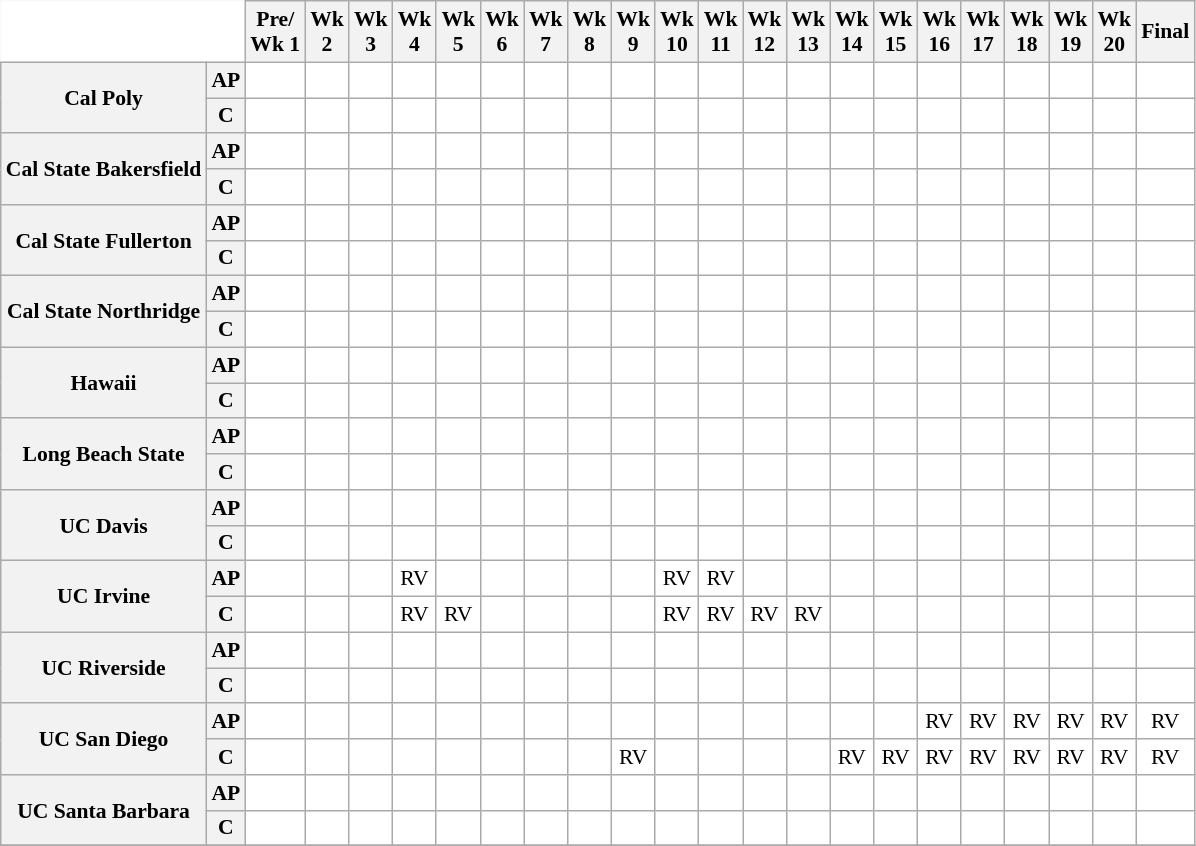<table class="wikitable" style="white-space:nowrap;font-size:90%;text-align:center;">
<tr>
<th colspan=2 style="background:white; border-top-style:hidden; border-left-style:hidden;"> </th>
<th>Pre/<br>Wk 1</th>
<th>Wk<br>2</th>
<th>Wk<br>3</th>
<th>Wk<br>4</th>
<th>Wk<br>5</th>
<th>Wk<br>6</th>
<th>Wk<br>7</th>
<th>Wk<br>8</th>
<th>Wk<br>9</th>
<th>Wk<br>10</th>
<th>Wk<br>11</th>
<th>Wk<br>12</th>
<th>Wk<br>13</th>
<th>Wk<br>14</th>
<th>Wk<br>15</th>
<th>Wk<br>16</th>
<th>Wk<br>17</th>
<th>Wk<br>18</th>
<th>Wk<br>19</th>
<th>Wk<br>20</th>
<th>Final</th>
</tr>
<tr>
<th rowspan=2 style=>Cal Poly</th>
<th>AP</th>
<td style="background:#FFF;"></td>
<td style="background:#FFF;"></td>
<td style="background:#FFF;"></td>
<td style="background:#FFF;"></td>
<td style="background:#FFF;"></td>
<td style="background:#FFF;"></td>
<td style="background:#FFF;"></td>
<td style="background:#FFF;"></td>
<td style="background:#FFF;"></td>
<td style="background:#FFF;"></td>
<td style="background:#FFF;"></td>
<td style="background:#FFF;"></td>
<td style="background:#FFF;"></td>
<td style="background:#FFF;"></td>
<td style="background:#FFF;"></td>
<td style="background:#FFF;"></td>
<td style="background:#FFF;"></td>
<td style="background:#FFF;"></td>
<td style="background:#FFF;"></td>
<td style="background:#FFF;"></td>
<td style="background:#FFF;"></td>
</tr>
<tr>
<th>C</th>
<td style="background:#FFF;"></td>
<td style="background:#FFF;"></td>
<td style="background:#FFF;"></td>
<td style="background:#FFF;"></td>
<td style="background:#FFF;"></td>
<td style="background:#FFF;"></td>
<td style="background:#FFF;"></td>
<td style="background:#FFF;"></td>
<td style="background:#FFF;"></td>
<td style="background:#FFF;"></td>
<td style="background:#FFF;"></td>
<td style="background:#FFF;"></td>
<td style="background:#FFF;"></td>
<td style="background:#FFF;"></td>
<td style="background:#FFF;"></td>
<td style="background:#FFF;"></td>
<td style="background:#FFF;"></td>
<td style="background:#FFF;"></td>
<td style="background:#FFF;"></td>
<td style="background:#FFF;"></td>
<td style="background:#FFF;"></td>
</tr>
<tr>
<th rowspan=2 style=>Cal State Bakersfield</th>
<th>AP</th>
<td style="background:#FFF;"></td>
<td style="background:#FFF;"></td>
<td style="background:#FFF;"></td>
<td style="background:#FFF;"></td>
<td style="background:#FFF;"></td>
<td style="background:#FFF;"></td>
<td style="background:#FFF;"></td>
<td style="background:#FFF;"></td>
<td style="background:#FFF;"></td>
<td style="background:#FFF;"></td>
<td style="background:#FFF;"></td>
<td style="background:#FFF;"></td>
<td style="background:#FFF;"></td>
<td style="background:#FFF;"></td>
<td style="background:#FFF;"></td>
<td style="background:#FFF;"></td>
<td style="background:#FFF;"></td>
<td style="background:#FFF;"></td>
<td style="background:#FFF;"></td>
<td style="background:#FFF;"></td>
<td style="background:#FFF;"></td>
</tr>
<tr>
<th>C</th>
<td style="background:#FFF;"></td>
<td style="background:#FFF;"></td>
<td style="background:#FFF;"></td>
<td style="background:#FFF;"></td>
<td style="background:#FFF;"></td>
<td style="background:#FFF;"></td>
<td style="background:#FFF;"></td>
<td style="background:#FFF;"></td>
<td style="background:#FFF;"></td>
<td style="background:#FFF;"></td>
<td style="background:#FFF;"></td>
<td style="background:#FFF;"></td>
<td style="background:#FFF;"></td>
<td style="background:#FFF;"></td>
<td style="background:#FFF;"></td>
<td style="background:#FFF;"></td>
<td style="background:#FFF;"></td>
<td style="background:#FFF;"></td>
<td style="background:#FFF;"></td>
<td style="background:#FFF;"></td>
<td style="background:#FFF;"></td>
</tr>
<tr>
<th rowspan=2 style=>Cal State Fullerton</th>
<th>AP</th>
<td style="background:#FFF;"></td>
<td style="background:#FFF;"></td>
<td style="background:#FFF;"></td>
<td style="background:#FFF;"></td>
<td style="background:#FFF;"></td>
<td style="background:#FFF;"></td>
<td style="background:#FFF;"></td>
<td style="background:#FFF;"></td>
<td style="background:#FFF;"></td>
<td style="background:#FFF;"></td>
<td style="background:#FFF;"></td>
<td style="background:#FFF;"></td>
<td style="background:#FFF;"></td>
<td style="background:#FFF;"></td>
<td style="background:#FFF;"></td>
<td style="background:#FFF;"></td>
<td style="background:#FFF;"></td>
<td style="background:#FFF;"></td>
<td style="background:#FFF;"></td>
<td style="background:#FFF;"></td>
<td style="background:#FFF;"></td>
</tr>
<tr>
<th>C</th>
<td style="background:#FFF;"></td>
<td style="background:#FFF;"></td>
<td style="background:#FFF;"></td>
<td style="background:#FFF;"></td>
<td style="background:#FFF;"></td>
<td style="background:#FFF;"></td>
<td style="background:#FFF;"></td>
<td style="background:#FFF;"></td>
<td style="background:#FFF;"></td>
<td style="background:#FFF;"></td>
<td style="background:#FFF;"></td>
<td style="background:#FFF;"></td>
<td style="background:#FFF;"></td>
<td style="background:#FFF;"></td>
<td style="background:#FFF;"></td>
<td style="background:#FFF;"></td>
<td style="background:#FFF;"></td>
<td style="background:#FFF;"></td>
<td style="background:#FFF;"></td>
<td style="background:#FFF;"></td>
<td style="background:#FFF;"></td>
</tr>
<tr>
<th rowspan=2 style=>Cal State Northridge</th>
<th>AP</th>
<td style="background:#FFF;"></td>
<td style="background:#FFF;"></td>
<td style="background:#FFF;"></td>
<td style="background:#FFF;"></td>
<td style="background:#FFF;"></td>
<td style="background:#FFF;"></td>
<td style="background:#FFF;"></td>
<td style="background:#FFF;"></td>
<td style="background:#FFF;"></td>
<td style="background:#FFF;"></td>
<td style="background:#FFF;"></td>
<td style="background:#FFF;"></td>
<td style="background:#FFF;"></td>
<td style="background:#FFF;"></td>
<td style="background:#FFF;"></td>
<td style="background:#FFF;"></td>
<td style="background:#FFF;"></td>
<td style="background:#FFF;"></td>
<td style="background:#FFF;"></td>
<td style="background:#FFF;"></td>
<td style="background:#FFF;"></td>
</tr>
<tr>
<th>C</th>
<td style="background:#FFF;"></td>
<td style="background:#FFF;"></td>
<td style="background:#FFF;"></td>
<td style="background:#FFF;"></td>
<td style="background:#FFF;"></td>
<td style="background:#FFF;"></td>
<td style="background:#FFF;"></td>
<td style="background:#FFF;"></td>
<td style="background:#FFF;"></td>
<td style="background:#FFF;"></td>
<td style="background:#FFF;"></td>
<td style="background:#FFF;"></td>
<td style="background:#FFF;"></td>
<td style="background:#FFF;"></td>
<td style="background:#FFF;"></td>
<td style="background:#FFF;"></td>
<td style="background:#FFF;"></td>
<td style="background:#FFF;"></td>
<td style="background:#FFF;"></td>
<td style="background:#FFF;"></td>
<td style="background:#FFF;"></td>
</tr>
<tr>
<th rowspan=2 style=>Hawaii</th>
<th>AP</th>
<td style="background:#FFF;"></td>
<td style="background:#FFF;"></td>
<td style="background:#FFF;"></td>
<td style="background:#FFF;"></td>
<td style="background:#FFF;"></td>
<td style="background:#FFF;"></td>
<td style="background:#FFF;"></td>
<td style="background:#FFF;"></td>
<td style="background:#FFF;"></td>
<td style="background:#FFF;"></td>
<td style="background:#FFF;"></td>
<td style="background:#FFF;"></td>
<td style="background:#FFF;"></td>
<td style="background:#FFF;"></td>
<td style="background:#FFF;"></td>
<td style="background:#FFF;"></td>
<td style="background:#FFF;"></td>
<td style="background:#FFF;"></td>
<td style="background:#FFF;"></td>
<td style="background:#FFF;"></td>
<td style="background:#FFF;"></td>
</tr>
<tr>
<th>C</th>
<td style="background:#FFF;"></td>
<td style="background:#FFF;"></td>
<td style="background:#FFF;"></td>
<td style="background:#FFF;"></td>
<td style="background:#FFF;"></td>
<td style="background:#FFF;"></td>
<td style="background:#FFF;"></td>
<td style="background:#FFF;"></td>
<td style="background:#FFF;"></td>
<td style="background:#FFF;"></td>
<td style="background:#FFF;"></td>
<td style="background:#FFF;"></td>
<td style="background:#FFF;"></td>
<td style="background:#FFF;"></td>
<td style="background:#FFF;"></td>
<td style="background:#FFF;"></td>
<td style="background:#FFF;"></td>
<td style="background:#FFF;"></td>
<td style="background:#FFF;"></td>
<td style="background:#FFF;"></td>
<td style="background:#FFF;"></td>
</tr>
<tr>
<th rowspan=2 style=>Long Beach State</th>
<th>AP</th>
<td style="background:#FFF;"></td>
<td style="background:#FFF;"></td>
<td style="background:#FFF;"></td>
<td style="background:#FFF;"></td>
<td style="background:#FFF;"></td>
<td style="background:#FFF;"></td>
<td style="background:#FFF;"></td>
<td style="background:#FFF;"></td>
<td style="background:#FFF;"></td>
<td style="background:#FFF;"></td>
<td style="background:#FFF;"></td>
<td style="background:#FFF;"></td>
<td style="background:#FFF;"></td>
<td style="background:#FFF;"></td>
<td style="background:#FFF;"></td>
<td style="background:#FFF;"></td>
<td style="background:#FFF;"></td>
<td style="background:#FFF;"></td>
<td style="background:#FFF;"></td>
<td style="background:#FFF;"></td>
<td style="background:#FFF;"></td>
</tr>
<tr>
<th>C</th>
<td style="background:#FFF;"></td>
<td style="background:#FFF;"></td>
<td style="background:#FFF;"></td>
<td style="background:#FFF;"></td>
<td style="background:#FFF;"></td>
<td style="background:#FFF;"></td>
<td style="background:#FFF;"></td>
<td style="background:#FFF;"></td>
<td style="background:#FFF;"></td>
<td style="background:#FFF;"></td>
<td style="background:#FFF;"></td>
<td style="background:#FFF;"></td>
<td style="background:#FFF;"></td>
<td style="background:#FFF;"></td>
<td style="background:#FFF;"></td>
<td style="background:#FFF;"></td>
<td style="background:#FFF;"></td>
<td style="background:#FFF;"></td>
<td style="background:#FFF;"></td>
<td style="background:#FFF;"></td>
<td style="background:#FFF;"></td>
</tr>
<tr>
<th rowspan=2 style=>UC Davis</th>
<th>AP</th>
<td style="background:#FFF;"></td>
<td style="background:#FFF;"></td>
<td style="background:#FFF;"></td>
<td style="background:#FFF;"></td>
<td style="background:#FFF;"></td>
<td style="background:#FFF;"></td>
<td style="background:#FFF;"></td>
<td style="background:#FFF;"></td>
<td style="background:#FFF;"></td>
<td style="background:#FFF;"></td>
<td style="background:#FFF;"></td>
<td style="background:#FFF;"></td>
<td style="background:#FFF;"></td>
<td style="background:#FFF;"></td>
<td style="background:#FFF;"></td>
<td style="background:#FFF;"></td>
<td style="background:#FFF;"></td>
<td style="background:#FFF;"></td>
<td style="background:#FFF;"></td>
<td style="background:#FFF;"></td>
<td style="background:#FFF;"></td>
</tr>
<tr>
<th>C</th>
<td style="background:#FFF;"></td>
<td style="background:#FFF;"></td>
<td style="background:#FFF;"></td>
<td style="background:#FFF;"></td>
<td style="background:#FFF;"></td>
<td style="background:#FFF;"></td>
<td style="background:#FFF;"></td>
<td style="background:#FFF;"></td>
<td style="background:#FFF;"></td>
<td style="background:#FFF;"></td>
<td style="background:#FFF;"></td>
<td style="background:#FFF;"></td>
<td style="background:#FFF;"></td>
<td style="background:#FFF;"></td>
<td style="background:#FFF;"></td>
<td style="background:#FFF;"></td>
<td style="background:#FFF;"></td>
<td style="background:#FFF;"></td>
<td style="background:#FFF;"></td>
<td style="background:#FFF;"></td>
<td style="background:#FFF;"></td>
</tr>
<tr>
<th rowspan=2 style=>UC Irvine</th>
<th>AP</th>
<td style="background:#FFF;"></td>
<td style="background:#FFF;"></td>
<td style="background:#FFF;"></td>
<td style="background:#FFF;">RV</td>
<td style="background:#FFF;"></td>
<td style="background:#FFF;"></td>
<td style="background:#FFF;"></td>
<td style="background:#FFF;"></td>
<td style="background:#FFF;"></td>
<td style="background:#FFF;">RV</td>
<td style="background:#FFF;">RV</td>
<td style="background:#FFF;"></td>
<td style="background:#FFF;"></td>
<td style="background:#FFF;"></td>
<td style="background:#FFF;"></td>
<td style="background:#FFF;"></td>
<td style="background:#FFF;"></td>
<td style="background:#FFF;"></td>
<td style="background:#FFF;"></td>
<td style="background:#FFF;"></td>
<td style="background:#FFF;"></td>
</tr>
<tr>
<th>C</th>
<td style="background:#FFF;"></td>
<td style="background:#FFF;"></td>
<td style="background:#FFF;"></td>
<td style="background:#FFF;">RV</td>
<td style="background:#FFF;">RV</td>
<td style="background:#FFF;"></td>
<td style="background:#FFF;"></td>
<td style="background:#FFF;"></td>
<td style="background:#FFF;"></td>
<td style="background:#FFF;">RV</td>
<td style="background:#FFF;">RV</td>
<td style="background:#FFF;">RV</td>
<td style="background:#FFF;">RV</td>
<td style="background:#FFF;"></td>
<td style="background:#FFF;"></td>
<td style="background:#FFF;"></td>
<td style="background:#FFF;"></td>
<td style="background:#FFF;"></td>
<td style="background:#FFF;"></td>
<td style="background:#FFF;"></td>
<td style="background:#FFF;"></td>
</tr>
<tr>
<th rowspan=2 style=>UC Riverside</th>
<th>AP</th>
<td style="background:#FFF;"></td>
<td style="background:#FFF;"></td>
<td style="background:#FFF;"></td>
<td style="background:#FFF;"></td>
<td style="background:#FFF;"></td>
<td style="background:#FFF;"></td>
<td style="background:#FFF;"></td>
<td style="background:#FFF;"></td>
<td style="background:#FFF;"></td>
<td style="background:#FFF;"></td>
<td style="background:#FFF;"></td>
<td style="background:#FFF;"></td>
<td style="background:#FFF;"></td>
<td style="background:#FFF;"></td>
<td style="background:#FFF;"></td>
<td style="background:#FFF;"></td>
<td style="background:#FFF;"></td>
<td style="background:#FFF;"></td>
<td style="background:#FFF;"></td>
<td style="background:#FFF;"></td>
<td style="background:#FFF;"></td>
</tr>
<tr>
<th>C</th>
<td style="background:#FFF;"></td>
<td style="background:#FFF;"></td>
<td style="background:#FFF;"></td>
<td style="background:#FFF;"></td>
<td style="background:#FFF;"></td>
<td style="background:#FFF;"></td>
<td style="background:#FFF;"></td>
<td style="background:#FFF;"></td>
<td style="background:#FFF;"></td>
<td style="background:#FFF;"></td>
<td style="background:#FFF;"></td>
<td style="background:#FFF;"></td>
<td style="background:#FFF;"></td>
<td style="background:#FFF;"></td>
<td style="background:#FFF;"></td>
<td style="background:#FFF;"></td>
<td style="background:#FFF;"></td>
<td style="background:#FFF;"></td>
<td style="background:#FFF;"></td>
<td style="background:#FFF;"></td>
<td style="background:#FFF;"></td>
</tr>
<tr>
<th rowspan=2 style=>UC San Diego</th>
<th>AP</th>
<td style="background:#FFF;"></td>
<td style="background:#FFF;"></td>
<td style="background:#FFF;"></td>
<td style="background:#FFF;"></td>
<td style="background:#FFF;"></td>
<td style="background:#FFF;"></td>
<td style="background:#FFF;"></td>
<td style="background:#FFF;"></td>
<td style="background:#FFF;"></td>
<td style="background:#FFF;"></td>
<td style="background:#FFF;"></td>
<td style="background:#FFF;"></td>
<td style="background:#FFF;"></td>
<td style="background:#FFF;"></td>
<td style="background:#FFF;"></td>
<td style="background:#FFF;">RV</td>
<td style="background:#FFF;">RV</td>
<td style="background:#FFF;">RV</td>
<td style="background:#FFF;">RV</td>
<td style="background:#FFF;">RV</td>
<td style="background:#FFF;">RV</td>
</tr>
<tr>
<th>C</th>
<td style="background:#FFF;"></td>
<td style="background:#FFF;"></td>
<td style="background:#FFF;"></td>
<td style="background:#FFF;"></td>
<td style="background:#FFF;"></td>
<td style="background:#FFF;"></td>
<td style="background:#FFF;"></td>
<td style="background:#FFF;"></td>
<td style="background:#FFF;">RV</td>
<td style="background:#FFF;"></td>
<td style="background:#FFF;"></td>
<td style="background:#FFF;"></td>
<td style="background:#FFF;"></td>
<td style="background:#FFF;">RV</td>
<td style="background:#FFF;">RV</td>
<td style="background:#FFF;">RV</td>
<td style="background:#FFF;">RV</td>
<td style="background:#FFF;">RV</td>
<td style="background:#FFF;">RV</td>
<td style="background:#FFF;">RV</td>
<td style="background:#FFF;">RV</td>
</tr>
<tr>
<th rowspan=2 style=>UC Santa Barbara</th>
<th>AP</th>
<td style="background:#FFF;"></td>
<td style="background:#FFF;"></td>
<td style="background:#FFF;"></td>
<td style="background:#FFF;"></td>
<td style="background:#FFF;"></td>
<td style="background:#FFF;"></td>
<td style="background:#FFF;"></td>
<td style="background:#FFF;"></td>
<td style="background:#FFF;"></td>
<td style="background:#FFF;"></td>
<td style="background:#FFF;"></td>
<td style="background:#FFF;"></td>
<td style="background:#FFF;"></td>
<td style="background:#FFF;"></td>
<td style="background:#FFF;"></td>
<td style="background:#FFF;"></td>
<td style="background:#FFF;"></td>
<td style="background:#FFF;"></td>
<td style="background:#FFF;"></td>
<td style="background:#FFF;"></td>
<td style="background:#FFF;"></td>
</tr>
<tr>
<th>C</th>
<td style="background:#FFF;"></td>
<td style="background:#FFF;"></td>
<td style="background:#FFF;"></td>
<td style="background:#FFF;"></td>
<td style="background:#FFF;"></td>
<td style="background:#FFF;"></td>
<td style="background:#FFF;"></td>
<td style="background:#FFF;"></td>
<td style="background:#FFF;"></td>
<td style="background:#FFF;"></td>
<td style="background:#FFF;"></td>
<td style="background:#FFF;"></td>
<td style="background:#FFF;"></td>
<td style="background:#FFF;"></td>
<td style="background:#FFF;"></td>
<td style="background:#FFF;"></td>
<td style="background:#FFF;"></td>
<td style="background:#FFF;"></td>
<td style="background:#FFF;"></td>
<td style="background:#FFF;"></td>
<td style="background:#FFF;"></td>
</tr>
<tr>
</tr>
</table>
